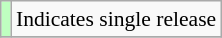<table class="wikitable" style="font-size:90%;">
<tr>
<td style="background-color:#BFFFC0"></td>
<td>Indicates single release</td>
</tr>
<tr>
</tr>
</table>
